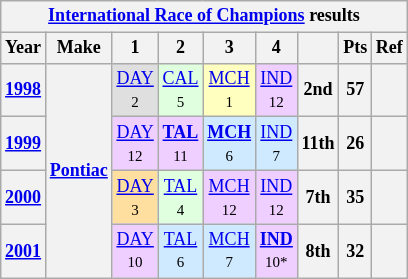<table class="wikitable" style="text-align:center; font-size:75%">
<tr>
<th colspan=9><a href='#'>International Race of Champions</a> results</th>
</tr>
<tr>
<th>Year</th>
<th>Make</th>
<th>1</th>
<th>2</th>
<th>3</th>
<th>4</th>
<th></th>
<th>Pts</th>
<th>Ref</th>
</tr>
<tr>
<th><a href='#'>1998</a></th>
<th rowspan=4><a href='#'>Pontiac</a></th>
<td style="background:#DFDFDF;"><a href='#'>DAY</a><br><small>2</small></td>
<td style="background:#DFFFDF;"><a href='#'>CAL</a><br><small>5</small></td>
<td style="background:#FFFFBF;"><a href='#'>MCH</a><br><small>1</small></td>
<td style="background:#EFCFFF;"><a href='#'>IND</a><br><small>12</small></td>
<th>2nd</th>
<th>57</th>
<th></th>
</tr>
<tr>
<th><a href='#'>1999</a></th>
<td style="background:#EFCFFF;"><a href='#'>DAY</a><br><small>12</small></td>
<td style="background:#EFCFFF;"><strong><a href='#'>TAL</a></strong><br><small>11</small></td>
<td style="background:#CFEAFF;"><strong><a href='#'>MCH</a></strong><br><small>6</small></td>
<td style="background:#CFEAFF;"><a href='#'>IND</a><br><small>7</small></td>
<th>11th</th>
<th>26</th>
<th></th>
</tr>
<tr>
<th><a href='#'>2000</a></th>
<td style="background:#FFDF9F;"><a href='#'>DAY</a><br><small>3</small></td>
<td style="background:#DFFFDF;"><a href='#'>TAL</a><br><small>4</small></td>
<td style="background:#EFCFFF;"><a href='#'>MCH</a><br><small>12</small></td>
<td style="background:#EFCFFF;"><a href='#'>IND</a><br><small>12</small></td>
<th>7th</th>
<th>35</th>
<th></th>
</tr>
<tr>
<th><a href='#'>2001</a></th>
<td style="background:#EFCFFF;"><a href='#'>DAY</a><br><small>10</small></td>
<td style="background:#CFEAFF;"><a href='#'>TAL</a><br><small>6</small></td>
<td style="background:#CFEAFF;"><a href='#'>MCH</a><br><small>7</small></td>
<td style="background:#EFCFFF;"><strong><a href='#'>IND</a></strong><br><small>10*</small></td>
<th>8th</th>
<th>32</th>
<th></th>
</tr>
</table>
